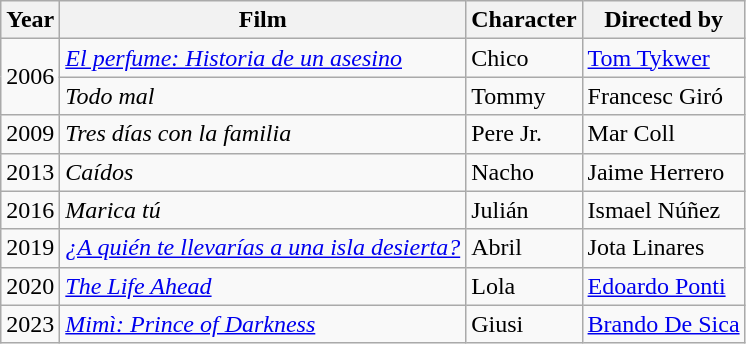<table class="wikitable">
<tr>
<th>Year</th>
<th>Film</th>
<th>Character</th>
<th>Directed by</th>
</tr>
<tr>
<td rowspan="2">2006</td>
<td><em><a href='#'>El perfume: Historia de un asesino</a></em></td>
<td>Chico</td>
<td><a href='#'>Tom Tykwer</a></td>
</tr>
<tr>
<td><em>Todo mal</em></td>
<td>Tommy</td>
<td>Francesc Giró</td>
</tr>
<tr>
<td>2009</td>
<td><em>Tres días con la familia</em></td>
<td>Pere Jr.</td>
<td>Mar Coll</td>
</tr>
<tr>
<td>2013</td>
<td><em>Caídos</em></td>
<td>Nacho</td>
<td>Jaime Herrero</td>
</tr>
<tr>
<td>2016</td>
<td><em>Marica tú</em></td>
<td>Julián</td>
<td>Ismael Núñez</td>
</tr>
<tr>
<td>2019</td>
<td><em><a href='#'>¿A quién te llevarías a una isla desierta?</a></em></td>
<td>Abril</td>
<td>Jota Linares</td>
</tr>
<tr>
<td>2020</td>
<td><em><a href='#'>The Life Ahead</a></em></td>
<td>Lola</td>
<td><a href='#'>Edoardo Ponti</a></td>
</tr>
<tr>
<td>2023</td>
<td><em><a href='#'>Mimì: Prince of Darkness</a></em></td>
<td>Giusi</td>
<td><a href='#'>Brando De Sica</a></td>
</tr>
</table>
